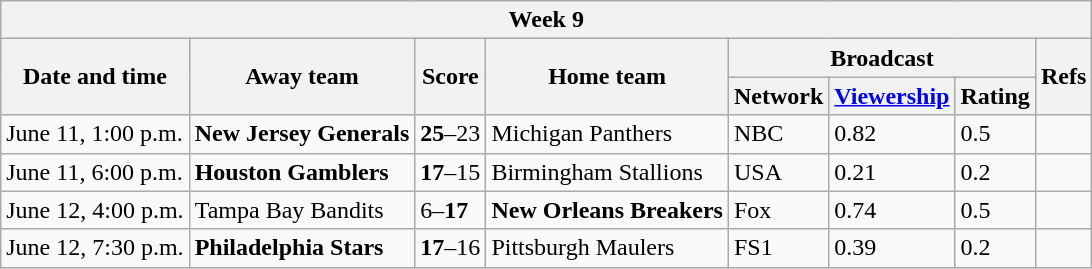<table class="wikitable">
<tr>
<th colspan="8">Week 9</th>
</tr>
<tr>
<th rowspan="2">Date and time</th>
<th rowspan="2">Away team</th>
<th rowspan="2">Score</th>
<th rowspan="2">Home team</th>
<th colspan="3">Broadcast</th>
<th rowspan="2">Refs</th>
</tr>
<tr>
<th>Network</th>
<th><a href='#'>Viewership</a><br></th>
<th>Rating<br></th>
</tr>
<tr>
<td>June 11, 1:00 p.m.</td>
<td><strong>New Jersey Generals</strong></td>
<td><strong>25</strong>–23</td>
<td>Michigan Panthers</td>
<td>NBC</td>
<td>0.82</td>
<td>0.5</td>
<td></td>
</tr>
<tr>
<td>June 11, 6:00 p.m.</td>
<td><strong>Houston Gamblers</strong></td>
<td><strong>17</strong>–15</td>
<td>Birmingham Stallions</td>
<td>USA</td>
<td>0.21</td>
<td>0.2</td>
<td></td>
</tr>
<tr>
<td>June 12, 4:00 p.m.</td>
<td>Tampa Bay Bandits</td>
<td>6–<strong>17</strong></td>
<td><strong>New Orleans Breakers</strong></td>
<td>Fox</td>
<td>0.74</td>
<td>0.5</td>
<td></td>
</tr>
<tr>
<td>June 12, 7:30 p.m.</td>
<td><strong>Philadelphia Stars</strong></td>
<td><strong>17</strong>–16</td>
<td>Pittsburgh Maulers</td>
<td>FS1</td>
<td>0.39</td>
<td>0.2</td>
<td></td>
</tr>
</table>
